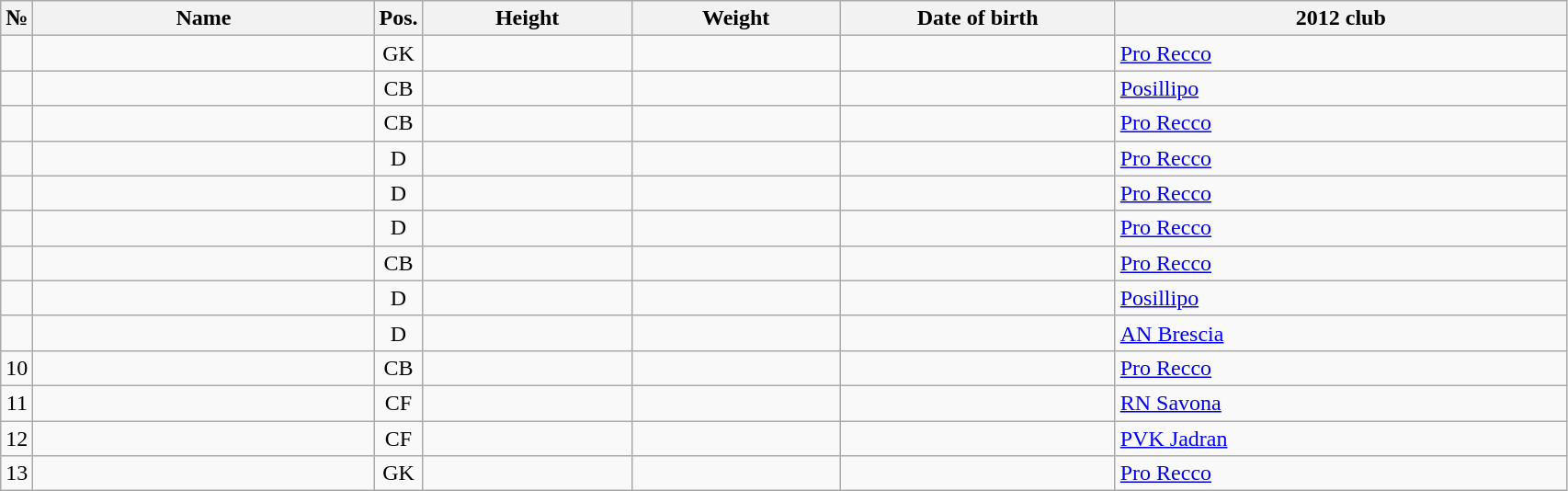<table class="wikitable sortable" style="font-size:100%; text-align:center;">
<tr>
<th>№</th>
<th style="width:15em">Name</th>
<th>Pos.</th>
<th style="width:9em">Height</th>
<th style="width:9em">Weight</th>
<th style="width:12em">Date of birth</th>
<th style="width:20em">2012 club</th>
</tr>
<tr>
<td></td>
<td style="text-align:left;"></td>
<td>GK</td>
<td></td>
<td></td>
<td style="text-align:right;"></td>
<td style="text-align:left;"> <a href='#'>Pro Recco</a></td>
</tr>
<tr>
<td></td>
<td style="text-align:left;"></td>
<td>CB</td>
<td></td>
<td></td>
<td style="text-align:right;"></td>
<td style="text-align:left;"> <a href='#'>Posillipo</a></td>
</tr>
<tr>
<td></td>
<td style="text-align:left;"></td>
<td>CB</td>
<td></td>
<td></td>
<td style="text-align:right;"></td>
<td style="text-align:left;"> <a href='#'>Pro Recco</a></td>
</tr>
<tr>
<td></td>
<td style="text-align:left;"></td>
<td>D</td>
<td></td>
<td></td>
<td style="text-align:right;"></td>
<td style="text-align:left;"> <a href='#'>Pro Recco</a></td>
</tr>
<tr>
<td></td>
<td style="text-align:left;"></td>
<td>D</td>
<td></td>
<td></td>
<td style="text-align:right;"></td>
<td style="text-align:left;"> <a href='#'>Pro Recco</a></td>
</tr>
<tr>
<td></td>
<td style="text-align:left;"></td>
<td>D</td>
<td></td>
<td></td>
<td style="text-align:right;"></td>
<td style="text-align:left;"> <a href='#'>Pro Recco</a></td>
</tr>
<tr>
<td></td>
<td style="text-align:left;"></td>
<td>CB</td>
<td></td>
<td></td>
<td style="text-align:right;"></td>
<td style="text-align:left;"> <a href='#'>Pro Recco</a></td>
</tr>
<tr>
<td></td>
<td style="text-align:left;"></td>
<td>D</td>
<td></td>
<td></td>
<td style="text-align:right;"></td>
<td style="text-align:left;"> <a href='#'>Posillipo</a></td>
</tr>
<tr>
<td></td>
<td style="text-align:left;"></td>
<td>D</td>
<td></td>
<td></td>
<td style="text-align:right;"></td>
<td style="text-align:left;"> <a href='#'>AN Brescia</a></td>
</tr>
<tr>
<td>10</td>
<td style="text-align:left;"></td>
<td>CB</td>
<td></td>
<td></td>
<td style="text-align:right;"></td>
<td style="text-align:left;"> <a href='#'>Pro Recco</a></td>
</tr>
<tr>
<td>11</td>
<td style="text-align:left;"></td>
<td>CF</td>
<td></td>
<td></td>
<td style="text-align:right;"></td>
<td style="text-align:left;"> <a href='#'>RN Savona</a></td>
</tr>
<tr>
<td>12</td>
<td style="text-align:left;"></td>
<td>CF</td>
<td></td>
<td></td>
<td style="text-align:right;"></td>
<td style="text-align:left;"> <a href='#'>PVK Jadran</a></td>
</tr>
<tr>
<td>13</td>
<td style="text-align:left;"></td>
<td>GK</td>
<td></td>
<td></td>
<td style="text-align:right;"></td>
<td style="text-align:left;"> <a href='#'>Pro Recco</a></td>
</tr>
</table>
